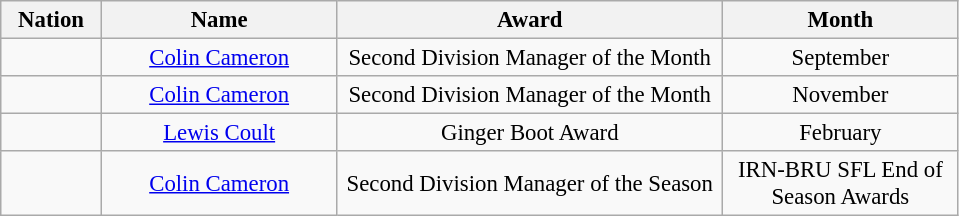<table class="wikitable" style="font-size: 95%; text-align: center;">
<tr>
<th width=60>Nation</th>
<th width=150>Name</th>
<th width=250>Award</th>
<th width=150>Month</th>
</tr>
<tr>
<td></td>
<td><a href='#'>Colin Cameron</a></td>
<td>Second Division Manager of the Month</td>
<td>September</td>
</tr>
<tr>
<td></td>
<td><a href='#'>Colin Cameron</a></td>
<td>Second Division Manager of the Month</td>
<td>November</td>
</tr>
<tr>
<td></td>
<td><a href='#'>Lewis Coult</a></td>
<td>Ginger Boot Award</td>
<td>February</td>
</tr>
<tr>
<td></td>
<td><a href='#'>Colin Cameron</a></td>
<td>Second Division Manager of the Season</td>
<td>IRN-BRU SFL End of Season Awards</td>
</tr>
</table>
